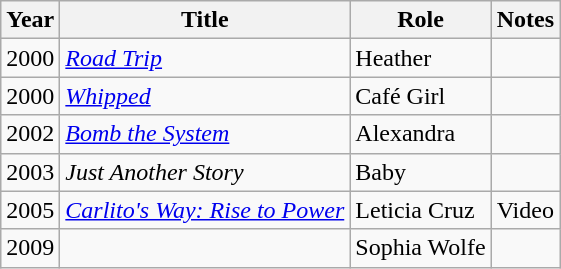<table class="wikitable sortable">
<tr>
<th>Year</th>
<th>Title</th>
<th>Role</th>
<th class="unsortable">Notes</th>
</tr>
<tr>
<td>2000</td>
<td><em><a href='#'>Road Trip</a></em></td>
<td>Heather</td>
<td></td>
</tr>
<tr>
<td>2000</td>
<td><em><a href='#'>Whipped</a></em></td>
<td>Café Girl</td>
<td></td>
</tr>
<tr>
<td>2002</td>
<td><em><a href='#'>Bomb the System</a></em></td>
<td>Alexandra</td>
<td></td>
</tr>
<tr>
<td>2003</td>
<td><em>Just Another Story</em></td>
<td>Baby</td>
<td></td>
</tr>
<tr>
<td>2005</td>
<td><em><a href='#'>Carlito's Way: Rise to Power</a></em></td>
<td>Leticia Cruz</td>
<td>Video</td>
</tr>
<tr>
<td>2009</td>
<td><em></em></td>
<td>Sophia Wolfe</td>
<td></td>
</tr>
</table>
